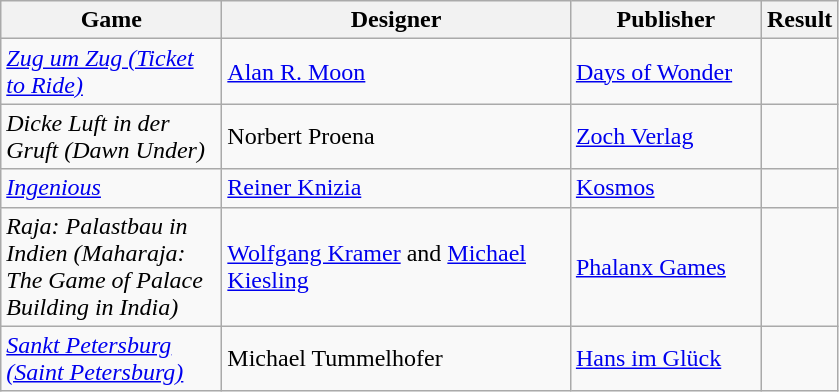<table class="wikitable">
<tr>
<th style="width:140px;">Game</th>
<th style="width:225px;">Designer</th>
<th style="width:120px;">Publisher</th>
<th>Result</th>
</tr>
<tr>
<td><a href='#'><em>Zug um Zug (Ticket to Ride)</em></a></td>
<td><a href='#'>Alan R. Moon</a></td>
<td><a href='#'>Days of Wonder</a></td>
<td></td>
</tr>
<tr>
<td><em>Dicke Luft in der Gruft (Dawn Under)</em></td>
<td>Norbert Proena</td>
<td><a href='#'>Zoch Verlag</a></td>
<td></td>
</tr>
<tr>
<td><a href='#'><em>Ingenious</em></a></td>
<td><a href='#'>Reiner Knizia</a></td>
<td><a href='#'>Kosmos</a></td>
<td></td>
</tr>
<tr>
<td><em>Raja: Palastbau in Indien (Maharaja: The Game of Palace Building in India)</em></td>
<td><a href='#'>Wolfgang Kramer</a> and <a href='#'>Michael Kiesling</a></td>
<td><a href='#'>Phalanx Games</a></td>
<td></td>
</tr>
<tr>
<td><a href='#'><em>Sankt Petersburg (Saint Petersburg)</em></a></td>
<td>Michael Tummelhofer</td>
<td><a href='#'>Hans im Glück</a></td>
<td></td>
</tr>
</table>
